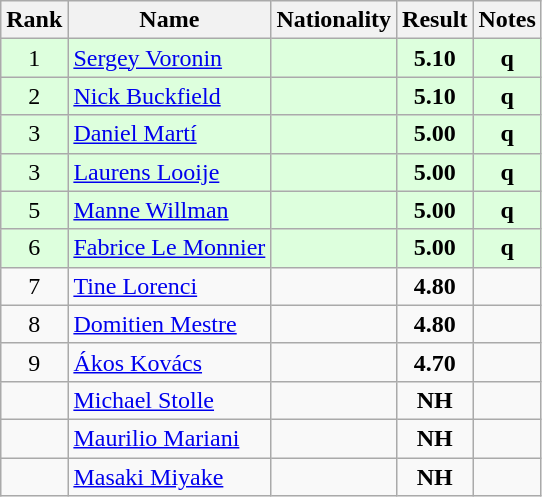<table class="wikitable sortable" style="text-align:center">
<tr>
<th>Rank</th>
<th>Name</th>
<th>Nationality</th>
<th>Result</th>
<th>Notes</th>
</tr>
<tr bgcolor=ddffdd>
<td>1</td>
<td align=left><a href='#'>Sergey Voronin</a></td>
<td align=left></td>
<td><strong>5.10</strong></td>
<td><strong>q</strong></td>
</tr>
<tr bgcolor=ddffdd>
<td>2</td>
<td align=left><a href='#'>Nick Buckfield</a></td>
<td align=left></td>
<td><strong>5.10</strong></td>
<td><strong>q</strong></td>
</tr>
<tr bgcolor=ddffdd>
<td>3</td>
<td align=left><a href='#'>Daniel Martí</a></td>
<td align=left></td>
<td><strong>5.00</strong></td>
<td><strong>q</strong></td>
</tr>
<tr bgcolor=ddffdd>
<td>3</td>
<td align=left><a href='#'>Laurens Looije</a></td>
<td align=left></td>
<td><strong>5.00</strong></td>
<td><strong>q</strong></td>
</tr>
<tr bgcolor=ddffdd>
<td>5</td>
<td align=left><a href='#'>Manne Willman</a></td>
<td align=left></td>
<td><strong>5.00</strong></td>
<td><strong>q</strong></td>
</tr>
<tr bgcolor=ddffdd>
<td>6</td>
<td align=left><a href='#'>Fabrice Le Monnier</a></td>
<td align=left></td>
<td><strong>5.00</strong></td>
<td><strong>q</strong></td>
</tr>
<tr>
<td>7</td>
<td align=left><a href='#'>Tine Lorenci</a></td>
<td align=left></td>
<td><strong>4.80</strong></td>
<td></td>
</tr>
<tr>
<td>8</td>
<td align=left><a href='#'>Domitien Mestre</a></td>
<td align=left></td>
<td><strong>4.80</strong></td>
<td></td>
</tr>
<tr>
<td>9</td>
<td align=left><a href='#'>Ákos Kovács</a></td>
<td align=left></td>
<td><strong>4.70</strong></td>
<td></td>
</tr>
<tr>
<td></td>
<td align=left><a href='#'>Michael Stolle</a></td>
<td align=left></td>
<td><strong>NH</strong></td>
<td></td>
</tr>
<tr>
<td></td>
<td align=left><a href='#'>Maurilio Mariani</a></td>
<td align=left></td>
<td><strong>NH</strong></td>
<td></td>
</tr>
<tr>
<td></td>
<td align=left><a href='#'>Masaki Miyake</a></td>
<td align=left></td>
<td><strong>NH</strong></td>
<td></td>
</tr>
</table>
